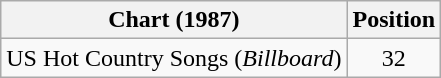<table class="wikitable">
<tr>
<th>Chart (1987)</th>
<th>Position</th>
</tr>
<tr>
<td>US Hot Country Songs (<em>Billboard</em>)</td>
<td align="center">32</td>
</tr>
</table>
